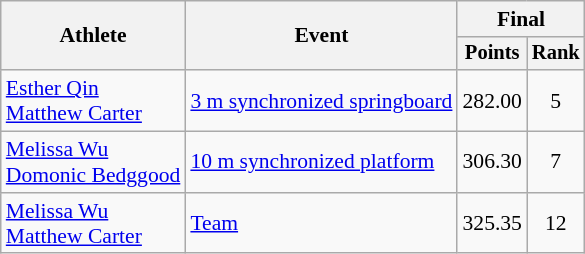<table class="wikitable" style="font-size:90%;">
<tr>
<th rowspan=2>Athlete</th>
<th rowspan=2>Event</th>
<th colspan=2>Final</th>
</tr>
<tr style="font-size:95%">
<th>Points</th>
<th>Rank</th>
</tr>
<tr align=center>
<td align=left><a href='#'>Esther Qin</a><br><a href='#'>Matthew Carter</a></td>
<td align=left><a href='#'>3 m synchronized springboard</a></td>
<td>282.00</td>
<td>5</td>
</tr>
<tr align=center>
<td align=left><a href='#'>Melissa Wu</a><br><a href='#'>Domonic Bedggood</a></td>
<td align=left><a href='#'>10 m synchronized platform</a></td>
<td>306.30</td>
<td>7</td>
</tr>
<tr align=center>
<td align=left><a href='#'>Melissa Wu</a><br><a href='#'>Matthew Carter</a></td>
<td align=left><a href='#'>Team</a></td>
<td>325.35</td>
<td>12</td>
</tr>
</table>
